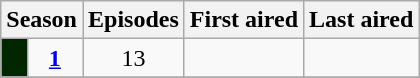<table class="wikitable">
<tr>
<th colspan="2">Season</th>
<th>Episodes</th>
<th>First aired</th>
<th>Last aired</th>
</tr>
<tr>
<td style="background:#022700; height:5px;"></td>
<td style="text-align:center;"><strong><a href='#'>1</a></strong></td>
<td style="text-align:center;">13</td>
<td style="text-align:center;"></td>
<td style="text-align:center;"></td>
</tr>
<tr>
</tr>
</table>
